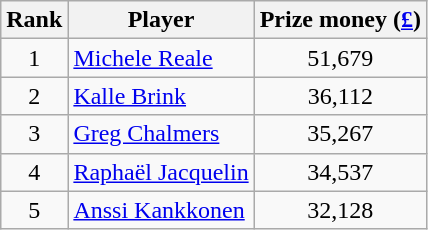<table class="wikitable">
<tr>
<th>Rank</th>
<th>Player</th>
<th>Prize money (<a href='#'>£</a>)</th>
</tr>
<tr>
<td align=center>1</td>
<td> <a href='#'>Michele Reale</a></td>
<td align=center>51,679</td>
</tr>
<tr>
<td align=center>2</td>
<td> <a href='#'>Kalle Brink</a></td>
<td align=center>36,112</td>
</tr>
<tr>
<td align=center>3</td>
<td> <a href='#'>Greg Chalmers</a></td>
<td align=center>35,267</td>
</tr>
<tr>
<td align=center>4</td>
<td> <a href='#'>Raphaël Jacquelin</a></td>
<td align=center>34,537</td>
</tr>
<tr>
<td align=center>5</td>
<td> <a href='#'>Anssi Kankkonen</a></td>
<td align=center>32,128</td>
</tr>
</table>
